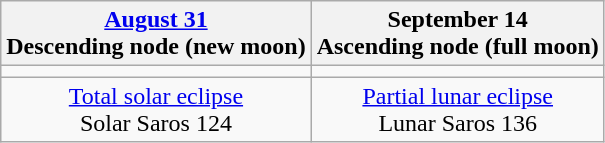<table class="wikitable">
<tr>
<th><a href='#'>August 31</a><br>Descending node (new moon)</th>
<th>September 14<br>Ascending node (full moon)</th>
</tr>
<tr>
<td></td>
<td></td>
</tr>
<tr align=center>
<td><a href='#'>Total solar eclipse</a><br>Solar Saros 124</td>
<td><a href='#'>Partial lunar eclipse</a><br>Lunar Saros 136</td>
</tr>
</table>
